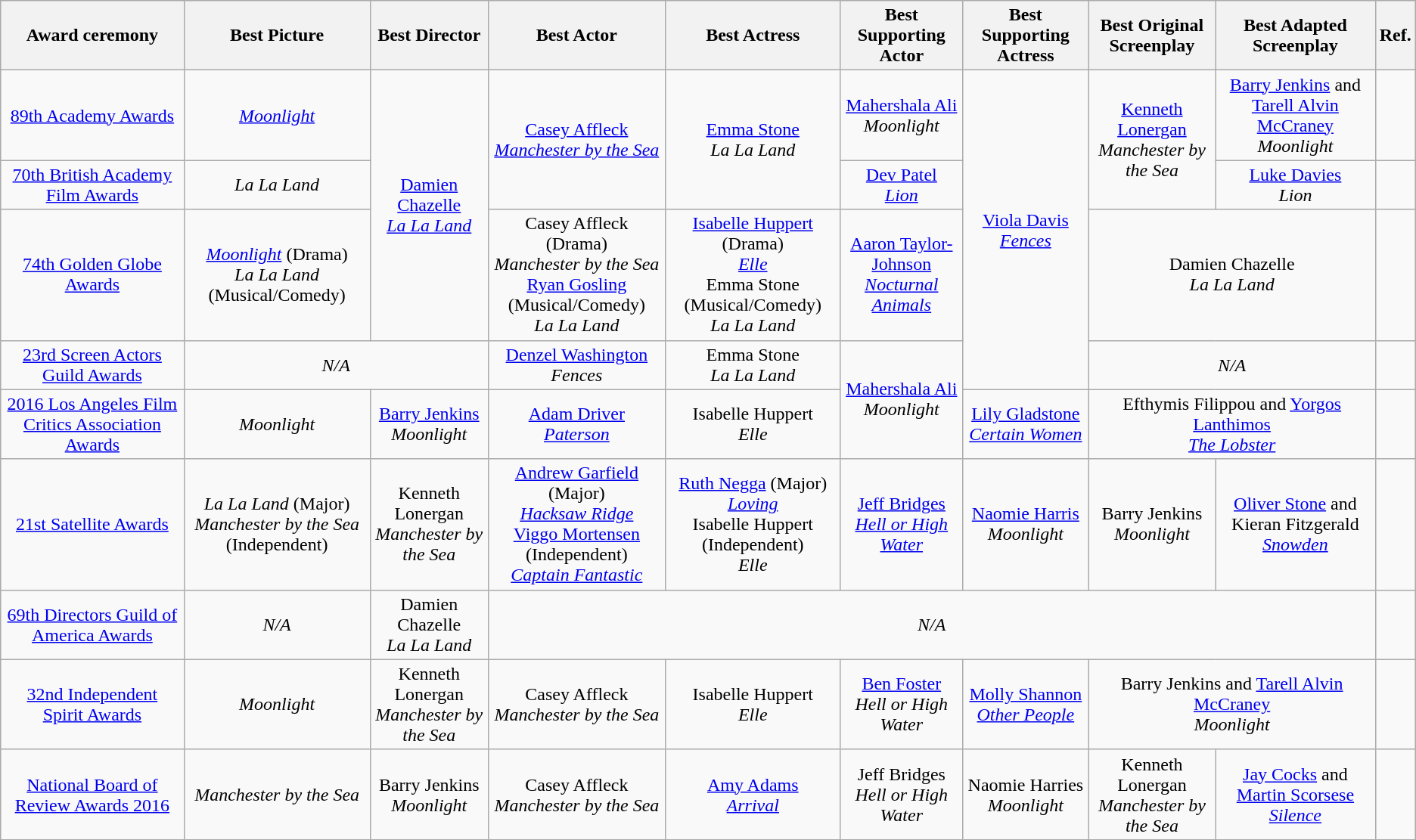<table class="wikitable" style="text-align:center">
<tr>
<th>Award ceremony</th>
<th>Best Picture</th>
<th>Best Director</th>
<th>Best Actor</th>
<th>Best Actress</th>
<th>Best Supporting Actor</th>
<th>Best Supporting Actress</th>
<th>Best Original Screenplay</th>
<th>Best Adapted Screenplay</th>
<th>Ref.</th>
</tr>
<tr>
<td><a href='#'>89th Academy Awards</a></td>
<td><em><a href='#'>Moonlight</a></em></td>
<td rowspan="3"><a href='#'>Damien Chazelle</a> <br> <em><a href='#'>La La Land</a></em></td>
<td rowspan="2"><a href='#'>Casey Affleck</a> <br> <em><a href='#'>Manchester by the Sea</a></em></td>
<td rowspan="2"><a href='#'>Emma Stone</a> <br> <em>La La Land</em></td>
<td><a href='#'>Mahershala Ali</a> <br> <em>Moonlight</em></td>
<td rowspan="4"><a href='#'>Viola Davis</a> <br> <em><a href='#'>Fences</a></em></td>
<td rowspan="2"><a href='#'>Kenneth Lonergan</a> <br> <em>Manchester by the Sea</em></td>
<td><a href='#'>Barry Jenkins</a> and <a href='#'>Tarell Alvin McCraney</a> <br> <em>Moonlight</em></td>
<td></td>
</tr>
<tr>
<td><a href='#'>70th British Academy Film Awards</a></td>
<td><em>La La Land</em></td>
<td><a href='#'>Dev Patel</a> <br> <em><a href='#'>Lion</a></em></td>
<td><a href='#'>Luke Davies</a> <br> <em>Lion</em></td>
<td></td>
</tr>
<tr>
<td><a href='#'>74th Golden Globe Awards</a></td>
<td><em><a href='#'>Moonlight</a></em> (Drama) <br> <em>La La Land</em> (Musical/Comedy)</td>
<td>Casey Affleck (Drama) <br> <em>Manchester by the Sea</em> <br> <a href='#'>Ryan Gosling</a> (Musical/Comedy) <br> <em>La La Land</em></td>
<td><a href='#'>Isabelle Huppert</a> (Drama) <br> <em><a href='#'>Elle</a></em> <br> Emma Stone (Musical/Comedy) <br> <em>La La Land</em></td>
<td><a href='#'>Aaron Taylor-Johnson</a> <br> <em><a href='#'>Nocturnal Animals</a></em></td>
<td colspan="2">Damien Chazelle <br> <em>La La Land</em></td>
<td></td>
</tr>
<tr>
<td><a href='#'>23rd Screen Actors Guild Awards</a></td>
<td colspan="2"><em>N/A</em></td>
<td><a href='#'>Denzel Washington</a> <br> <em>Fences</em></td>
<td>Emma Stone <br> <em>La La Land</em></td>
<td rowspan="2"><a href='#'>Mahershala Ali</a> <br> <em>Moonlight</em></td>
<td colspan="2"><em>N/A</em></td>
<td></td>
</tr>
<tr>
<td><a href='#'>2016 Los Angeles Film Critics Association Awards</a></td>
<td><em>Moonlight</em></td>
<td><a href='#'>Barry Jenkins</a> <br> <em>Moonlight</em></td>
<td><a href='#'>Adam Driver</a> <br> <em><a href='#'>Paterson</a></em></td>
<td>Isabelle Huppert <br> <em>Elle</em></td>
<td><a href='#'>Lily Gladstone</a> <br> <em><a href='#'>Certain Women</a></em></td>
<td colspan="2">Efthymis Filippou and <a href='#'>Yorgos Lanthimos</a> <br> <em><a href='#'>The Lobster</a></em></td>
<td></td>
</tr>
<tr>
<td><a href='#'>21st Satellite Awards</a></td>
<td><em>La La Land</em> (Major) <br> <em>Manchester by the Sea</em> (Independent)</td>
<td>Kenneth Lonergan <br> <em>Manchester by the Sea</em></td>
<td><a href='#'>Andrew Garfield</a> (Major) <br> <em><a href='#'>Hacksaw Ridge</a></em> <br> <a href='#'>Viggo Mortensen</a> (Independent) <br> <em><a href='#'>Captain Fantastic</a></em></td>
<td><a href='#'>Ruth Negga</a> (Major) <br> <em><a href='#'>Loving</a></em> <br> Isabelle Huppert (Independent) <br> <em>Elle</em></td>
<td><a href='#'>Jeff Bridges</a> <br> <em><a href='#'>Hell or High Water</a></em></td>
<td><a href='#'>Naomie Harris</a> <br> <em>Moonlight</em></td>
<td>Barry Jenkins <br> <em>Moonlight</em></td>
<td><a href='#'>Oliver Stone</a> and Kieran Fitzgerald <br> <em><a href='#'>Snowden</a></em></td>
<td></td>
</tr>
<tr>
<td><a href='#'>69th Directors Guild of America Awards</a></td>
<td><em>N/A</em></td>
<td>Damien Chazelle <br> <em>La La Land</em></td>
<td colspan="6"><em>N/A</em></td>
<td></td>
</tr>
<tr>
<td><a href='#'>32nd Independent Spirit Awards</a></td>
<td><em>Moonlight</em></td>
<td>Kenneth Lonergan <br> <em>Manchester by the Sea</em></td>
<td>Casey Affleck <br> <em>Manchester by the Sea</em></td>
<td>Isabelle Huppert <br> <em>Elle</em></td>
<td><a href='#'>Ben Foster</a> <br> <em>Hell or High Water</em></td>
<td><a href='#'>Molly Shannon</a> <br> <em><a href='#'>Other People</a></em></td>
<td colspan="2">Barry Jenkins and <a href='#'>Tarell Alvin McCraney</a> <br> <em>Moonlight</em></td>
<td></td>
</tr>
<tr>
<td><a href='#'>National Board of Review Awards 2016</a></td>
<td><em>Manchester by the Sea</em></td>
<td>Barry Jenkins <br> <em>Moonlight</em></td>
<td>Casey Affleck <br> <em>Manchester by the Sea</em></td>
<td><a href='#'>Amy Adams</a> <br> <em><a href='#'>Arrival</a></em></td>
<td>Jeff Bridges <br> <em>Hell or High Water</em></td>
<td>Naomie Harries <br> <em>Moonlight</em></td>
<td>Kenneth Lonergan <br> <em>Manchester by the Sea</em></td>
<td><a href='#'>Jay Cocks</a> and <a href='#'>Martin Scorsese</a> <br> <em><a href='#'>Silence</a></em></td>
<td></td>
</tr>
</table>
